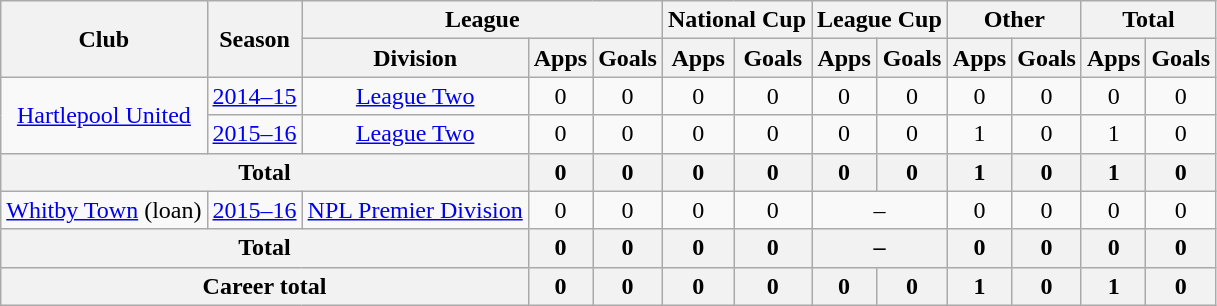<table class="wikitable" style="text-align: center;">
<tr>
<th rowspan="2">Club</th>
<th rowspan="2">Season</th>
<th colspan="3">League</th>
<th colspan="2">National Cup</th>
<th colspan="2">League Cup</th>
<th colspan="2">Other</th>
<th colspan="2">Total</th>
</tr>
<tr>
<th>Division</th>
<th>Apps</th>
<th>Goals</th>
<th>Apps</th>
<th>Goals</th>
<th>Apps</th>
<th>Goals</th>
<th>Apps</th>
<th>Goals</th>
<th>Apps</th>
<th>Goals</th>
</tr>
<tr>
<td rowspan="2"><a href='#'>Hartlepool United</a></td>
<td><a href='#'>2014–15</a></td>
<td><a href='#'>League Two</a></td>
<td>0</td>
<td>0</td>
<td>0</td>
<td>0</td>
<td>0</td>
<td>0</td>
<td>0</td>
<td>0</td>
<td>0</td>
<td>0</td>
</tr>
<tr>
<td><a href='#'>2015–16</a></td>
<td><a href='#'>League Two</a></td>
<td>0</td>
<td>0</td>
<td>0</td>
<td>0</td>
<td>0</td>
<td>0</td>
<td>1</td>
<td>0</td>
<td>1</td>
<td>0</td>
</tr>
<tr>
<th colspan="3">Total</th>
<th>0</th>
<th>0</th>
<th>0</th>
<th>0</th>
<th>0</th>
<th>0</th>
<th>1</th>
<th>0</th>
<th>1</th>
<th>0</th>
</tr>
<tr>
<td rowspan="1"><a href='#'>Whitby Town</a> (loan)</td>
<td><a href='#'>2015–16</a></td>
<td><a href='#'>NPL Premier Division</a></td>
<td>0</td>
<td>0</td>
<td>0</td>
<td>0</td>
<td colspan="2">–</td>
<td>0</td>
<td>0</td>
<td>0</td>
<td>0</td>
</tr>
<tr>
<th colspan="3">Total</th>
<th>0</th>
<th>0</th>
<th>0</th>
<th>0</th>
<th colspan="2">–</th>
<th>0</th>
<th>0</th>
<th>0</th>
<th>0</th>
</tr>
<tr>
<th colspan="3">Career total</th>
<th>0</th>
<th>0</th>
<th>0</th>
<th>0</th>
<th>0</th>
<th>0</th>
<th>1</th>
<th>0</th>
<th>1</th>
<th>0</th>
</tr>
</table>
